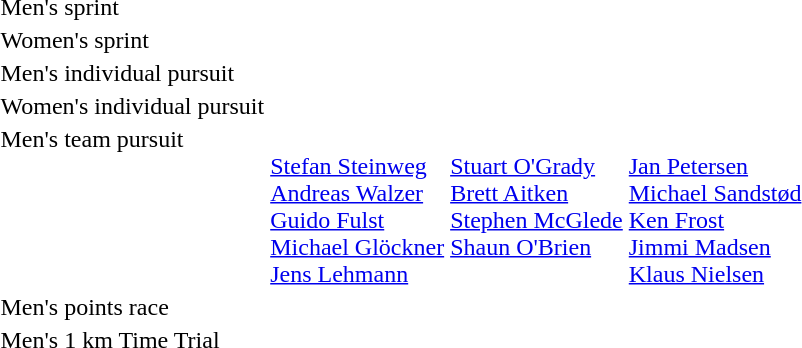<table>
<tr>
<td>Men's sprint<br></td>
<td></td>
<td></td>
<td></td>
</tr>
<tr>
<td>Women's sprint<br></td>
<td></td>
<td></td>
<td></td>
</tr>
<tr>
<td>Men's individual pursuit<br></td>
<td></td>
<td></td>
<td></td>
</tr>
<tr>
<td>Women's individual pursuit<br></td>
<td></td>
<td></td>
<td></td>
</tr>
<tr valign="top">
<td>Men's team pursuit<br></td>
<td><br><a href='#'>Stefan Steinweg</a><br><a href='#'>Andreas Walzer</a><br><a href='#'>Guido Fulst</a><br><a href='#'>Michael Glöckner</a><br><a href='#'>Jens Lehmann</a></td>
<td><br><a href='#'>Stuart O'Grady</a><br><a href='#'>Brett Aitken</a><br><a href='#'>Stephen McGlede</a><br><a href='#'>Shaun O'Brien</a></td>
<td><br><a href='#'>Jan Petersen</a><br><a href='#'>Michael Sandstød</a><br><a href='#'>Ken Frost</a><br><a href='#'>Jimmi Madsen</a><br><a href='#'>Klaus Nielsen</a></td>
</tr>
<tr>
<td>Men's points race<br></td>
<td></td>
<td></td>
<td></td>
</tr>
<tr>
<td>Men's 1 km Time Trial<br></td>
<td></td>
<td></td>
<td></td>
</tr>
</table>
